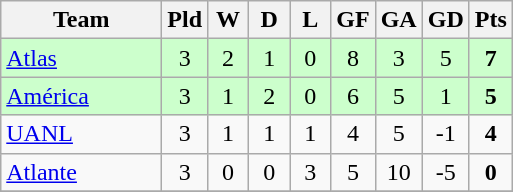<table class="wikitable" style="text-align: center;">
<tr>
<th width="100">Team</th>
<th width="20">Pld</th>
<th width="20">W</th>
<th width="20">D</th>
<th width="20">L</th>
<th width="20">GF</th>
<th width="20">GA</th>
<th width="20">GD</th>
<th width="20">Pts</th>
</tr>
<tr bgcolor="ccffcc">
<td align="left"><a href='#'>Atlas</a></td>
<td>3</td>
<td>2</td>
<td>1</td>
<td>0</td>
<td>8</td>
<td>3</td>
<td>5</td>
<td><strong>7</strong></td>
</tr>
<tr bgcolor="ccffcc">
<td align="left"><a href='#'>América</a></td>
<td>3</td>
<td>1</td>
<td>2</td>
<td>0</td>
<td>6</td>
<td>5</td>
<td>1</td>
<td><strong>5</strong></td>
</tr>
<tr>
<td align="left"><a href='#'>UANL</a></td>
<td>3</td>
<td>1</td>
<td>1</td>
<td>1</td>
<td>4</td>
<td>5</td>
<td>-1</td>
<td><strong>4</strong></td>
</tr>
<tr>
<td align="left"><a href='#'>Atlante</a></td>
<td>3</td>
<td>0</td>
<td>0</td>
<td>3</td>
<td>5</td>
<td>10</td>
<td>-5</td>
<td><strong>0</strong></td>
</tr>
<tr>
</tr>
</table>
